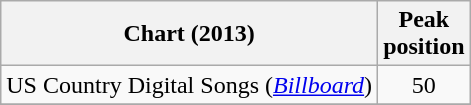<table class="wikitable">
<tr>
<th>Chart (2013)</th>
<th>Peak <br> position</th>
</tr>
<tr>
<td>US Country Digital Songs (<em><a href='#'>Billboard</a></em>)</td>
<td align="center">50</td>
</tr>
<tr>
</tr>
</table>
